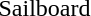<table>
<tr>
<td>Sailboard<br></td>
<td></td>
<td></td>
<td></td>
</tr>
</table>
